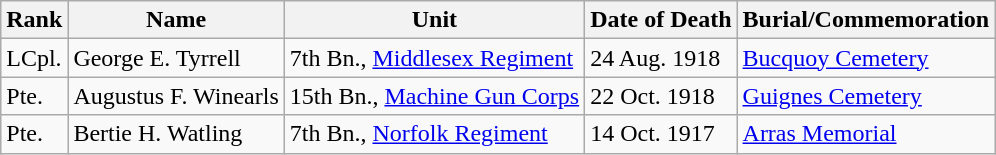<table class="wikitable">
<tr>
<th>Rank</th>
<th>Name</th>
<th>Unit</th>
<th>Date of Death</th>
<th>Burial/Commemoration</th>
</tr>
<tr>
<td>LCpl.</td>
<td>George E. Tyrrell</td>
<td>7th Bn., <a href='#'>Middlesex Regiment</a></td>
<td>24 Aug. 1918</td>
<td><a href='#'>Bucquoy Cemetery</a></td>
</tr>
<tr>
<td>Pte.</td>
<td>Augustus F. Winearls</td>
<td>15th Bn., <a href='#'>Machine Gun Corps</a></td>
<td>22 Oct. 1918</td>
<td><a href='#'>Guignes Cemetery</a></td>
</tr>
<tr>
<td>Pte.</td>
<td>Bertie H. Watling</td>
<td>7th Bn., <a href='#'>Norfolk Regiment</a></td>
<td>14 Oct. 1917</td>
<td><a href='#'>Arras Memorial</a></td>
</tr>
</table>
